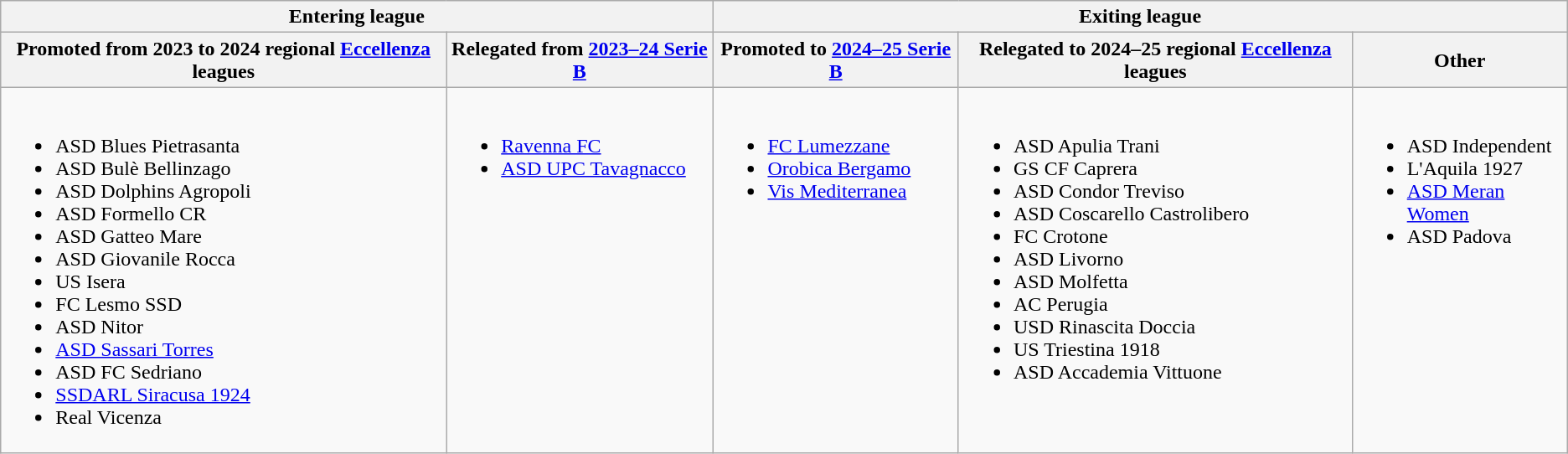<table class="wikitable">
<tr>
<th colspan="2">Entering league</th>
<th colspan="3">Exiting league</th>
</tr>
<tr>
<th>Promoted from 2023 to 2024 regional <a href='#'>Eccellenza</a> leagues</th>
<th>Relegated from <a href='#'>2023–24 Serie B</a></th>
<th>Promoted to <a href='#'>2024–25 Serie B</a></th>
<th>Relegated to 2024–25 regional <a href='#'>Eccellenza</a> leagues</th>
<th>Other</th>
</tr>
<tr style="vertical-align:top;">
<td><br><ul><li>ASD Blues Pietrasanta</li><li>ASD Bulè Bellinzago</li><li>ASD Dolphins Agropoli</li><li>ASD Formello CR</li><li>ASD Gatteo Mare</li><li>ASD Giovanile Rocca</li><li>US Isera</li><li>FC Lesmo SSD</li><li>ASD Nitor</li><li><a href='#'>ASD Sassari Torres</a></li><li>ASD FC Sedriano</li><li><a href='#'>SSDARL Siracusa 1924</a></li><li>Real Vicenza</li></ul></td>
<td><br><ul><li><a href='#'>Ravenna FC</a></li><li><a href='#'>ASD UPC Tavagnacco</a></li></ul></td>
<td><br><ul><li><a href='#'>FC Lumezzane</a></li><li><a href='#'>Orobica Bergamo</a></li><li><a href='#'>Vis Mediterranea</a></li></ul></td>
<td><br><ul><li>ASD Apulia Trani</li><li>GS CF Caprera</li><li>ASD Condor Treviso</li><li>ASD Coscarello Castrolibero</li><li>FC Crotone</li><li>ASD Livorno</li><li>ASD Molfetta</li><li>AC Perugia</li><li>USD Rinascita Doccia</li><li>US Triestina 1918</li><li>ASD Accademia Vittuone</li></ul></td>
<td><br><ul><li>ASD Independent</li><li>L'Aquila 1927</li><li><a href='#'>ASD Meran Women</a></li><li>ASD Padova</li></ul></td>
</tr>
</table>
